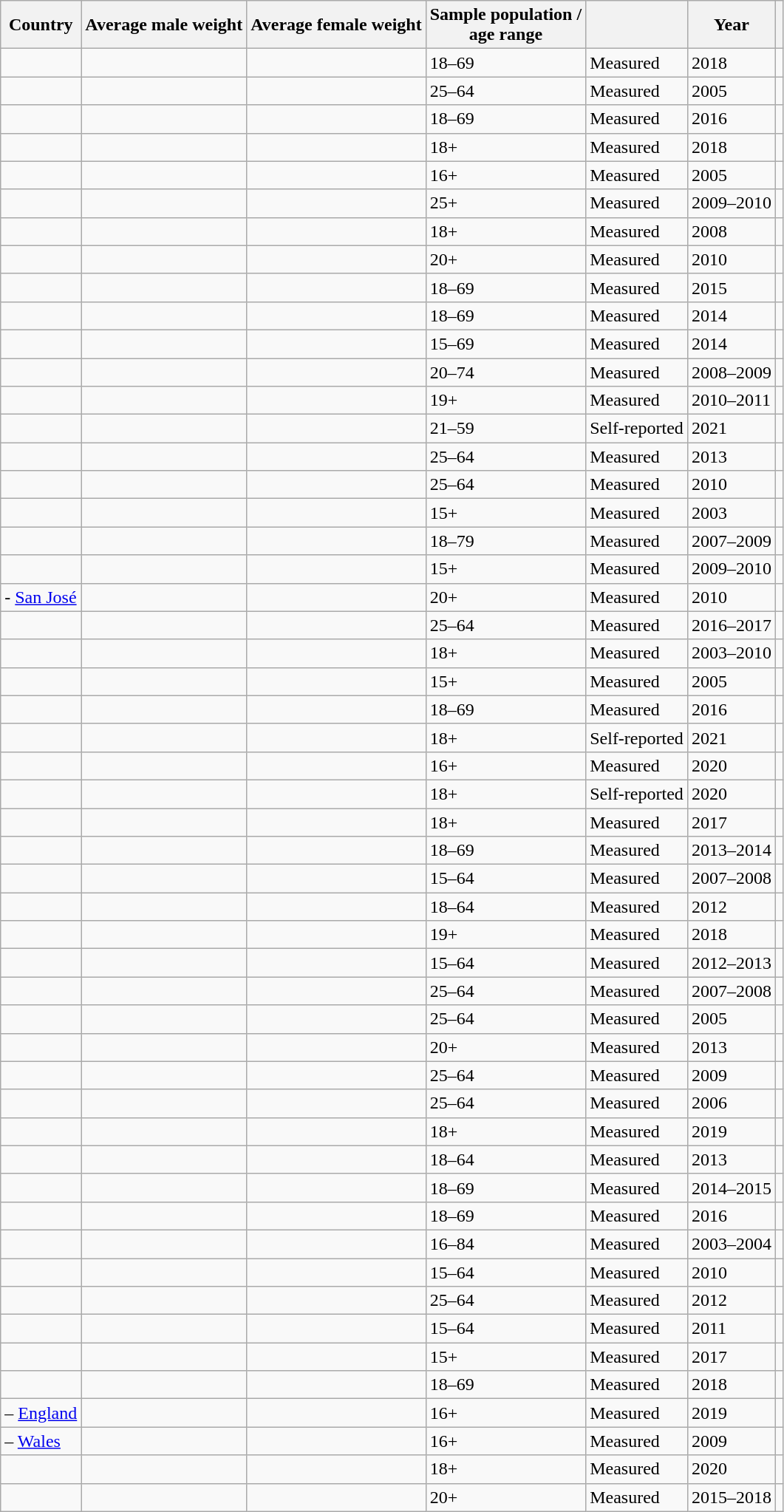<table class="wikitable sortable mw-collapsible">
<tr>
<th>Country</th>
<th>Average male weight</th>
<th>Average female weight</th>
<th>Sample population /<br> age range</th>
<th></th>
<th>Year</th>
<th></th>
</tr>
<tr>
<td></td>
<td></td>
<td></td>
<td>18–69</td>
<td>Measured</td>
<td>2018</td>
<td></td>
</tr>
<tr>
<td></td>
<td></td>
<td></td>
<td>25–64</td>
<td>Measured</td>
<td>2005</td>
<td></td>
</tr>
<tr>
<td></td>
<td></td>
<td></td>
<td>18–69</td>
<td>Measured</td>
<td>2016</td>
<td></td>
</tr>
<tr>
<td></td>
<td></td>
<td></td>
<td>18+</td>
<td>Measured</td>
<td>2018</td>
<td></td>
</tr>
<tr>
<td></td>
<td></td>
<td></td>
<td>16+</td>
<td>Measured</td>
<td>2005</td>
<td></td>
</tr>
<tr>
<td></td>
<td></td>
<td></td>
<td>25+</td>
<td>Measured</td>
<td>2009–2010</td>
<td></td>
</tr>
<tr>
<td></td>
<td></td>
<td></td>
<td>18+</td>
<td>Measured</td>
<td>2008</td>
<td></td>
</tr>
<tr>
<td></td>
<td></td>
<td></td>
<td>20+</td>
<td>Measured</td>
<td>2010</td>
<td></td>
</tr>
<tr>
<td></td>
<td></td>
<td></td>
<td>18–69</td>
<td>Measured</td>
<td>2015</td>
<td></td>
</tr>
<tr>
<td></td>
<td></td>
<td></td>
<td>18–69</td>
<td>Measured</td>
<td>2014</td>
<td></td>
</tr>
<tr>
<td></td>
<td></td>
<td></td>
<td>15–69</td>
<td>Measured</td>
<td>2014</td>
<td></td>
</tr>
<tr>
<td></td>
<td></td>
<td></td>
<td>20–74</td>
<td>Measured</td>
<td>2008–2009</td>
<td></td>
</tr>
<tr>
<td></td>
<td></td>
<td></td>
<td>19+</td>
<td>Measured</td>
<td>2010–2011</td>
<td></td>
</tr>
<tr>
<td></td>
<td></td>
<td></td>
<td>21–59</td>
<td>Self-reported</td>
<td>2021</td>
<td></td>
</tr>
<tr>
<td></td>
<td></td>
<td></td>
<td>25–64</td>
<td>Measured</td>
<td>2013</td>
<td></td>
</tr>
<tr>
<td></td>
<td></td>
<td></td>
<td>25–64</td>
<td>Measured</td>
<td>2010</td>
<td></td>
</tr>
<tr>
<td></td>
<td></td>
<td></td>
<td>15+</td>
<td>Measured</td>
<td>2003</td>
<td></td>
</tr>
<tr>
<td></td>
<td></td>
<td></td>
<td>18–79</td>
<td>Measured</td>
<td>2007–2009</td>
<td></td>
</tr>
<tr>
<td></td>
<td></td>
<td></td>
<td>15+</td>
<td>Measured</td>
<td>2009–2010</td>
<td></td>
</tr>
<tr>
<td> - <a href='#'>San José</a></td>
<td></td>
<td></td>
<td>20+</td>
<td>Measured</td>
<td>2010</td>
<td></td>
</tr>
<tr>
<td></td>
<td></td>
<td></td>
<td>25–64</td>
<td>Measured</td>
<td>2016–2017</td>
<td></td>
</tr>
<tr>
<td></td>
<td></td>
<td></td>
<td>18+</td>
<td>Measured</td>
<td>2003–2010</td>
<td></td>
</tr>
<tr>
<td></td>
<td></td>
<td></td>
<td>15+</td>
<td>Measured</td>
<td>2005</td>
<td></td>
</tr>
<tr>
<td></td>
<td></td>
<td></td>
<td>18–69</td>
<td>Measured</td>
<td>2016</td>
<td></td>
</tr>
<tr>
<td></td>
<td></td>
<td></td>
<td>18+</td>
<td>Self-reported</td>
<td>2021</td>
<td></td>
</tr>
<tr>
<td></td>
<td></td>
<td></td>
<td>16+</td>
<td>Measured</td>
<td>2020</td>
<td></td>
</tr>
<tr>
<td></td>
<td></td>
<td></td>
<td>18+</td>
<td>Self-reported</td>
<td>2020</td>
<td></td>
</tr>
<tr>
<td></td>
<td></td>
<td></td>
<td>18+</td>
<td>Measured</td>
<td>2017</td>
<td></td>
</tr>
<tr>
<td></td>
<td></td>
<td></td>
<td>18–69</td>
<td>Measured</td>
<td>2013–2014</td>
<td></td>
</tr>
<tr>
<td></td>
<td></td>
<td></td>
<td>15–64</td>
<td>Measured</td>
<td>2007–2008</td>
<td></td>
</tr>
<tr>
<td></td>
<td></td>
<td></td>
<td>18–64</td>
<td>Measured</td>
<td>2012</td>
<td></td>
</tr>
<tr>
<td></td>
<td></td>
<td></td>
<td>19+</td>
<td>Measured</td>
<td>2018</td>
<td></td>
</tr>
<tr>
<td></td>
<td></td>
<td></td>
<td>15–64</td>
<td>Measured</td>
<td>2012–2013</td>
<td></td>
</tr>
<tr>
<td></td>
<td></td>
<td></td>
<td>25–64</td>
<td>Measured</td>
<td>2007–2008</td>
<td></td>
</tr>
<tr>
<td></td>
<td></td>
<td></td>
<td>25–64</td>
<td>Measured</td>
<td>2005</td>
<td></td>
</tr>
<tr>
<td></td>
<td></td>
<td></td>
<td>20+</td>
<td>Measured</td>
<td>2013</td>
<td></td>
</tr>
<tr>
<td></td>
<td></td>
<td></td>
<td>25–64</td>
<td>Measured</td>
<td>2009</td>
<td></td>
</tr>
<tr>
<td></td>
<td></td>
<td></td>
<td>25–64</td>
<td>Measured</td>
<td>2006</td>
<td></td>
</tr>
<tr>
<td></td>
<td></td>
<td></td>
<td>18+</td>
<td>Measured</td>
<td>2019</td>
<td></td>
</tr>
<tr>
<td></td>
<td></td>
<td></td>
<td>18–64</td>
<td>Measured</td>
<td>2013</td>
<td></td>
</tr>
<tr>
<td></td>
<td></td>
<td></td>
<td>18–69</td>
<td>Measured</td>
<td>2014–2015</td>
<td></td>
</tr>
<tr>
<td></td>
<td></td>
<td></td>
<td>18–69</td>
<td>Measured</td>
<td>2016</td>
<td></td>
</tr>
<tr>
<td></td>
<td></td>
<td></td>
<td>16–84</td>
<td>Measured</td>
<td>2003–2004</td>
<td></td>
</tr>
<tr>
<td></td>
<td></td>
<td></td>
<td>15–64</td>
<td>Measured</td>
<td>2010</td>
<td></td>
</tr>
<tr>
<td></td>
<td></td>
<td></td>
<td>25–64</td>
<td>Measured</td>
<td>2012</td>
<td></td>
</tr>
<tr>
<td></td>
<td></td>
<td></td>
<td>15–64</td>
<td>Measured</td>
<td>2011</td>
<td></td>
</tr>
<tr>
<td></td>
<td></td>
<td></td>
<td>15+</td>
<td>Measured</td>
<td>2017</td>
<td></td>
</tr>
<tr>
<td></td>
<td></td>
<td></td>
<td>18–69</td>
<td>Measured</td>
<td>2018</td>
<td></td>
</tr>
<tr>
<td> – <a href='#'>England</a></td>
<td></td>
<td></td>
<td>16+</td>
<td>Measured</td>
<td>2019</td>
<td></td>
</tr>
<tr>
<td> – <a href='#'>Wales</a></td>
<td></td>
<td></td>
<td>16+</td>
<td>Measured</td>
<td>2009</td>
<td></td>
</tr>
<tr>
<td></td>
<td></td>
<td></td>
<td>18+</td>
<td>Measured</td>
<td>2020</td>
<td></td>
</tr>
<tr>
<td></td>
<td></td>
<td></td>
<td>20+</td>
<td>Measured</td>
<td>2015–2018</td>
<td></td>
</tr>
</table>
